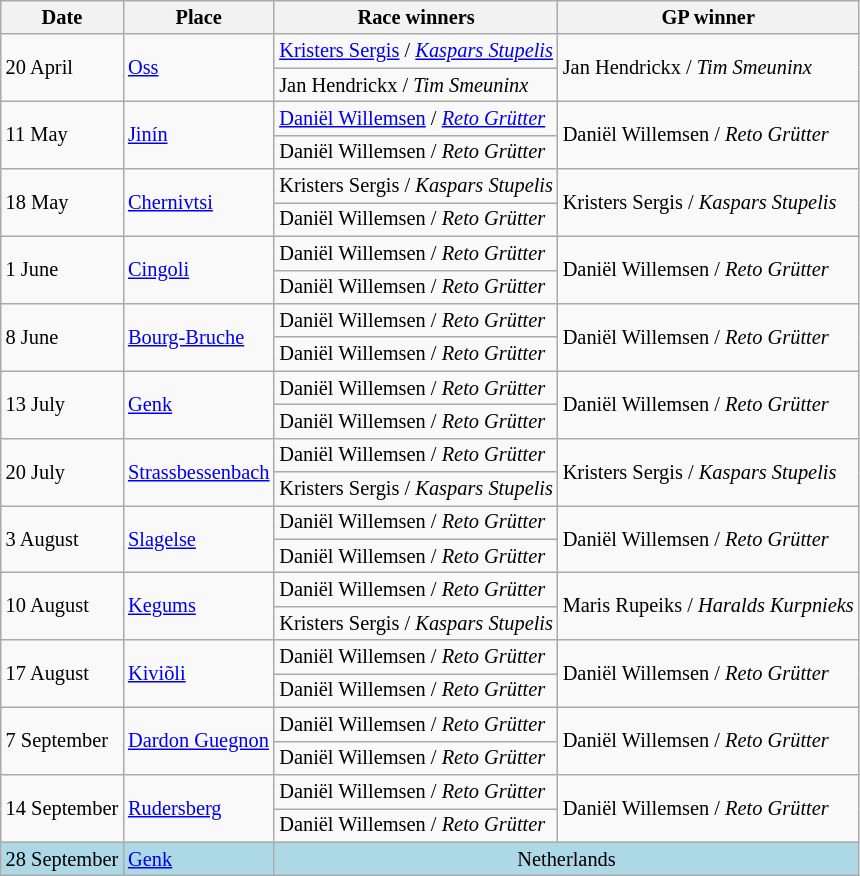<table class="wikitable" style="font-size: 85%;">
<tr>
<th>Date</th>
<th>Place</th>
<th>Race winners</th>
<th>GP winner</th>
</tr>
<tr>
<td rowspan=2>20 April</td>
<td rowspan=2> <a href='#'>Oss</a></td>
<td> <a href='#'>Kristers Sergis</a> / <em><a href='#'>Kaspars Stupelis</a></em></td>
<td rowspan=2> Jan Hendrickx / <em>Tim Smeuninx</em></td>
</tr>
<tr>
<td> Jan Hendrickx / <em>Tim Smeuninx</em></td>
</tr>
<tr>
<td rowspan=2>11 May</td>
<td rowspan=2> <a href='#'>Jinín</a></td>
<td> <a href='#'>Daniël Willemsen</a> /  <em><a href='#'>Reto Grütter</a></em></td>
<td rowspan=2> Daniël Willemsen /  <em>Reto Grütter</em></td>
</tr>
<tr>
<td> Daniël Willemsen /  <em>Reto Grütter</em></td>
</tr>
<tr>
<td rowspan=2>18 May</td>
<td rowspan=2> <a href='#'>Chernivtsi</a></td>
<td> Kristers Sergis / <em>Kaspars Stupelis</em></td>
<td rowspan=2> Kristers Sergis / <em>Kaspars Stupelis</em></td>
</tr>
<tr>
<td> Daniël Willemsen /  <em>Reto Grütter</em></td>
</tr>
<tr>
<td rowspan=2>1 June</td>
<td rowspan=2> <a href='#'>Cingoli</a></td>
<td> Daniël Willemsen /  <em>Reto Grütter</em></td>
<td rowspan=2> Daniël Willemsen /  <em>Reto Grütter</em></td>
</tr>
<tr>
<td> Daniël Willemsen /  <em>Reto Grütter</em></td>
</tr>
<tr>
<td rowspan=2>8 June</td>
<td rowspan=2> <a href='#'>Bourg-Bruche</a></td>
<td> Daniël Willemsen /  <em>Reto Grütter</em></td>
<td rowspan=2> Daniël Willemsen /  <em>Reto Grütter</em></td>
</tr>
<tr>
<td> Daniël Willemsen /  <em>Reto Grütter</em></td>
</tr>
<tr>
<td rowspan=2>13 July</td>
<td rowspan=2> <a href='#'>Genk</a></td>
<td> Daniël Willemsen /  <em>Reto Grütter</em></td>
<td rowspan=2> Daniël Willemsen /  <em>Reto Grütter</em></td>
</tr>
<tr>
<td> Daniël Willemsen /  <em>Reto Grütter</em></td>
</tr>
<tr>
<td rowspan=2>20 July</td>
<td rowspan=2> <a href='#'>Strassbessenbach</a></td>
<td> Daniël Willemsen /  <em>Reto Grütter</em></td>
<td rowspan=2> Kristers Sergis / <em>Kaspars Stupelis</em></td>
</tr>
<tr>
<td> Kristers Sergis / <em>Kaspars Stupelis</em></td>
</tr>
<tr>
<td rowspan=2>3 August</td>
<td rowspan=2> <a href='#'>Slagelse</a></td>
<td> Daniël Willemsen /  <em>Reto Grütter</em></td>
<td rowspan=2> Daniël Willemsen /  <em>Reto Grütter</em></td>
</tr>
<tr>
<td> Daniël Willemsen /  <em>Reto Grütter</em></td>
</tr>
<tr>
<td rowspan=2>10 August</td>
<td rowspan=2> <a href='#'>Kegums</a></td>
<td> Daniël Willemsen /  <em>Reto Grütter</em></td>
<td rowspan=2> Maris Rupeiks / <em>Haralds Kurpnieks</em></td>
</tr>
<tr>
<td> Kristers Sergis / <em>Kaspars Stupelis</em></td>
</tr>
<tr>
<td rowspan=2>17 August</td>
<td rowspan=2> <a href='#'>Kiviõli</a></td>
<td> Daniël Willemsen /  <em>Reto Grütter</em></td>
<td rowspan=2> Daniël Willemsen /  <em>Reto Grütter</em></td>
</tr>
<tr>
<td> Daniël Willemsen /  <em>Reto Grütter</em></td>
</tr>
<tr>
<td rowspan=2>7 September</td>
<td rowspan=2> <a href='#'>Dardon Guegnon</a></td>
<td> Daniël Willemsen /  <em>Reto Grütter</em></td>
<td rowspan=2> Daniël Willemsen /  <em>Reto Grütter</em></td>
</tr>
<tr>
<td> Daniël Willemsen /  <em>Reto Grütter</em></td>
</tr>
<tr>
<td rowspan=2>14 September</td>
<td rowspan=2> <a href='#'>Rudersberg</a></td>
<td> Daniël Willemsen /  <em>Reto Grütter</em></td>
<td rowspan=2> Daniël Willemsen /  <em>Reto Grütter</em></td>
</tr>
<tr>
<td> Daniël Willemsen /  <em>Reto Grütter</em></td>
</tr>
<tr style="background:lightblue;">
<td rowspan=2>28 September</td>
<td rowspan=2> <a href='#'>Genk</a></td>
<td colspan=2 align="center"> Netherlands</td>
</tr>
</table>
